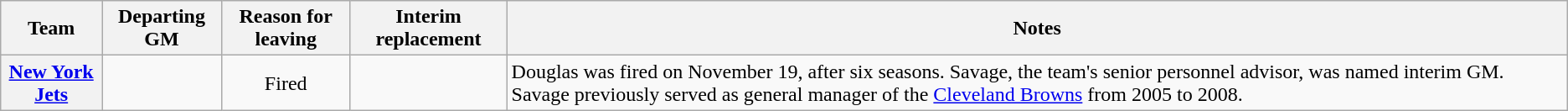<table class="wikitable sortable plainrowheaders">
<tr>
<th>Team</th>
<th>Departing GM</th>
<th class="unsortable">Reason for leaving</th>
<th>Interim replacement</th>
<th>Notes</th>
</tr>
<tr>
<th scope="row" style="text-align:center;"><a href='#'>New York Jets</a></th>
<td style="text-align:center;"></td>
<td style="text-align:center;">Fired</td>
<td style="text-align:center;"></td>
<td>Douglas was fired on November 19, after six seasons. Savage, the team's senior personnel advisor, was named interim GM. Savage previously served as general manager of the <a href='#'>Cleveland Browns</a> from 2005 to 2008.</td>
</tr>
</table>
